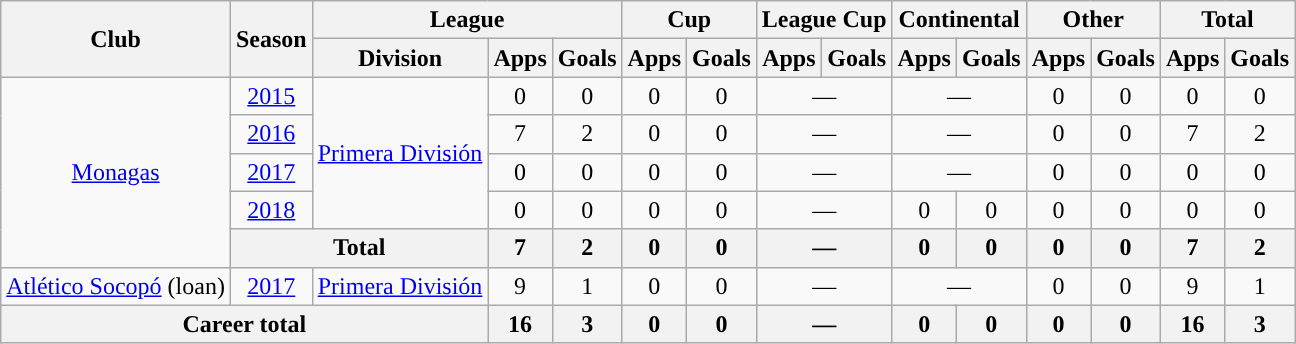<table class="wikitable" style="text-align:center">
<tr>
<th rowspan="2">Club</th>
<th rowspan="2">Season</th>
<th colspan="3">League</th>
<th colspan="2">Cup</th>
<th colspan="2">League Cup</th>
<th colspan="2">Continental</th>
<th colspan="2">Other</th>
<th colspan="2">Total</th>
</tr>
<tr>
<th>Division</th>
<th>Apps</th>
<th>Goals</th>
<th>Apps</th>
<th>Goals</th>
<th>Apps</th>
<th>Goals</th>
<th>Apps</th>
<th>Goals</th>
<th>Apps</th>
<th>Goals</th>
<th>Apps</th>
<th>Goals</th>
</tr>
<tr>
<td rowspan="5"><a href='#'>Monagas</a></td>
<td><a href='#'>2015</a></td>
<td rowspan="4"><a href='#'>Primera División</a></td>
<td>0</td>
<td>0</td>
<td>0</td>
<td>0</td>
<td colspan="2">—</td>
<td colspan="2">—</td>
<td>0</td>
<td>0</td>
<td>0</td>
<td>0</td>
</tr>
<tr>
<td><a href='#'>2016</a></td>
<td>7</td>
<td>2</td>
<td>0</td>
<td>0</td>
<td colspan="2">—</td>
<td colspan="2">—</td>
<td>0</td>
<td>0</td>
<td>7</td>
<td>2</td>
</tr>
<tr>
<td><a href='#'>2017</a></td>
<td>0</td>
<td>0</td>
<td>0</td>
<td>0</td>
<td colspan="2">—</td>
<td colspan="2">—</td>
<td>0</td>
<td>0</td>
<td>0</td>
<td>0</td>
</tr>
<tr>
<td><a href='#'>2018</a></td>
<td>0</td>
<td>0</td>
<td>0</td>
<td>0</td>
<td colspan="2">—</td>
<td>0</td>
<td>0</td>
<td>0</td>
<td>0</td>
<td>0</td>
<td>0</td>
</tr>
<tr>
<th colspan="2">Total</th>
<th>7</th>
<th>2</th>
<th>0</th>
<th>0</th>
<th colspan="2">—</th>
<th>0</th>
<th>0</th>
<th>0</th>
<th>0</th>
<th>7</th>
<th>2</th>
</tr>
<tr>
<td rowspan="1"><a href='#'>Atlético Socopó</a> (loan)</td>
<td><a href='#'>2017</a></td>
<td rowspan="1"><a href='#'>Primera División</a></td>
<td>9</td>
<td>1</td>
<td>0</td>
<td>0</td>
<td colspan="2">—</td>
<td colspan="2">—</td>
<td>0</td>
<td>0</td>
<td>9</td>
<td>1</td>
</tr>
<tr>
<th colspan="3">Career total</th>
<th>16</th>
<th>3</th>
<th>0</th>
<th>0</th>
<th colspan="2">—</th>
<th>0</th>
<th>0</th>
<th>0</th>
<th>0</th>
<th>16</th>
<th>3</th>
</tr>
</table>
